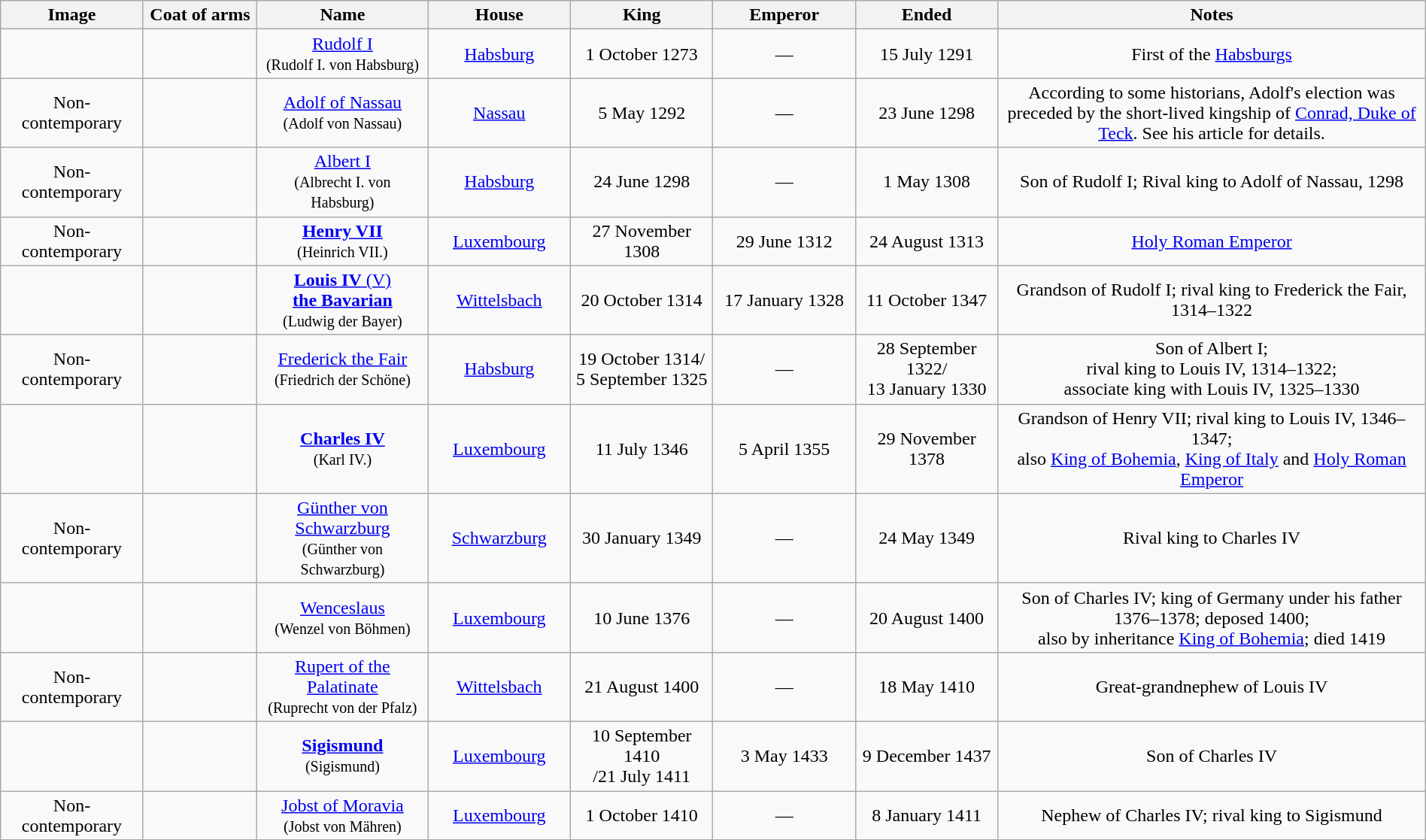<table class="wikitable" style="text-align:center;" width="100% ">
<tr>
<th width="10%">Image</th>
<th width="8%">Coat of arms</th>
<th width="12%">Name</th>
<th width="10%">House</th>
<th width="10%">King</th>
<th width="10%">Emperor</th>
<th width="10%">Ended</th>
<th width="30%">Notes</th>
</tr>
<tr>
<td></td>
<td></td>
<td><a href='#'>Rudolf I</a><br><small>(Rudolf I. von Habsburg)</small></td>
<td><a href='#'>Habsburg</a></td>
<td>1 October 1273</td>
<td>—</td>
<td>15 July 1291</td>
<td>First of the <a href='#'>Habsburgs</a></td>
</tr>
<tr>
<td>Non-contemporary</td>
<td></td>
<td><a href='#'>Adolf of Nassau</a><br><small>(Adolf von Nassau)</small></td>
<td><a href='#'>Nassau</a></td>
<td>5 May 1292</td>
<td>—</td>
<td>23 June 1298</td>
<td>According to some historians, Adolf's election was preceded by the short-lived kingship of <a href='#'>Conrad, Duke of Teck</a>. See his article for details.</td>
</tr>
<tr>
<td>Non-contemporary</td>
<td></td>
<td><a href='#'>Albert I</a><br><small>(Albrecht I. von Habsburg)</small></td>
<td><a href='#'>Habsburg</a></td>
<td>24 June 1298</td>
<td>—</td>
<td>1 May 1308</td>
<td>Son of Rudolf I; Rival king to Adolf of Nassau, 1298</td>
</tr>
<tr>
<td>Non-contemporary</td>
<td></td>
<td><strong><a href='#'>Henry VII</a></strong><br><small>(Heinrich VII.)</small></td>
<td><a href='#'>Luxembourg</a></td>
<td>27 November 1308</td>
<td>29 June 1312</td>
<td>24 August 1313</td>
<td><a href='#'>Holy Roman Emperor</a></td>
</tr>
<tr>
<td></td>
<td></td>
<td><a href='#'><strong>Louis IV</strong> (V)<br><strong>the Bavarian</strong></a><br><small>(Ludwig der Bayer)</small></td>
<td><a href='#'>Wittelsbach</a></td>
<td>20 October 1314</td>
<td>17 January 1328</td>
<td>11 October 1347</td>
<td>Grandson of Rudolf I; rival king to Frederick the Fair, 1314–1322</td>
</tr>
<tr>
<td>Non-contemporary</td>
<td></td>
<td><a href='#'>Frederick the Fair</a><br><small>(Friedrich der Schöne)</small></td>
<td><a href='#'>Habsburg</a></td>
<td>19 October 1314/<br>5 September 1325</td>
<td>—</td>
<td>28 September 1322/<br>13 January 1330</td>
<td>Son of Albert I;<br>rival king to Louis IV, 1314–1322;<br>associate king with Louis IV, 1325–1330</td>
</tr>
<tr>
<td></td>
<td></td>
<td><strong><a href='#'>Charles IV</a></strong><br><small>(Karl IV.)</small></td>
<td><a href='#'>Luxembourg</a></td>
<td>11 July 1346</td>
<td>5 April 1355</td>
<td>29 November 1378</td>
<td>Grandson of Henry VII; rival king to Louis IV, 1346–1347; <br>also <a href='#'>King of Bohemia</a>, <a href='#'>King of Italy</a> and <a href='#'>Holy Roman Emperor</a></td>
</tr>
<tr>
<td>Non-contemporary</td>
<td></td>
<td><a href='#'>Günther von Schwarzburg</a><br><small>(Günther von Schwarzburg)</small></td>
<td><a href='#'>Schwarzburg</a></td>
<td>30 January 1349</td>
<td>—</td>
<td>24 May 1349</td>
<td>Rival king to Charles IV</td>
</tr>
<tr>
<td></td>
<td></td>
<td><a href='#'>Wenceslaus</a><br><small>(Wenzel von Böhmen)</small></td>
<td><a href='#'>Luxembourg</a></td>
<td>10 June 1376</td>
<td>—</td>
<td>20 August 1400</td>
<td>Son of Charles IV; king of Germany under his father 1376–1378; deposed 1400; <br>also by inheritance <a href='#'>King of Bohemia</a>; died 1419<br></td>
</tr>
<tr>
<td>Non-contemporary</td>
<td></td>
<td><a href='#'>Rupert of the Palatinate</a><br><small>(Ruprecht von der Pfalz)</small></td>
<td><a href='#'>Wittelsbach</a></td>
<td>21 August 1400</td>
<td>—</td>
<td>18 May 1410</td>
<td>Great-grandnephew of Louis IV</td>
</tr>
<tr>
<td></td>
<td></td>
<td><strong><a href='#'>Sigismund</a></strong><br><small>(Sigismund)</small></td>
<td><a href='#'>Luxembourg</a></td>
<td>10 September 1410<br>/21 July 1411</td>
<td>3 May 1433</td>
<td>9 December 1437</td>
<td>Son of Charles IV</td>
</tr>
<tr>
<td>Non-contemporary</td>
<td></td>
<td><a href='#'>Jobst of Moravia</a><br><small>(Jobst von Mähren)</small></td>
<td><a href='#'>Luxembourg</a></td>
<td>1 October 1410</td>
<td>—</td>
<td>8 January 1411</td>
<td>Nephew of Charles IV; rival king to Sigismund</td>
</tr>
</table>
